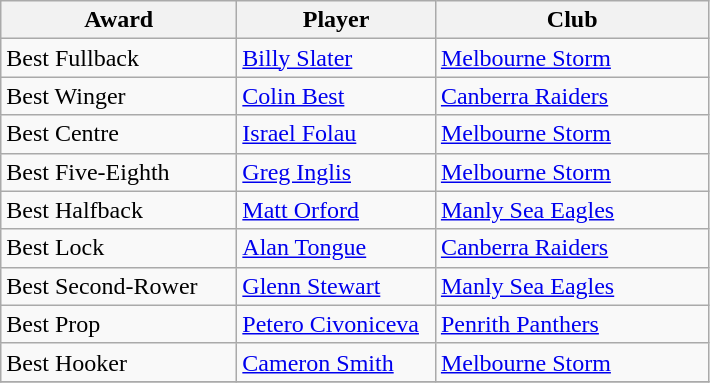<table class="wikitable">
<tr>
<th width=150>Award</th>
<th width=125 abbr="Player">Player</th>
<th width=175 abbr="Club">Club</th>
</tr>
<tr>
<td>Best Fullback</td>
<td><a href='#'>Billy Slater</a></td>
<td><a href='#'>Melbourne Storm</a></td>
</tr>
<tr>
<td>Best Winger</td>
<td><a href='#'>Colin Best</a></td>
<td><a href='#'>Canberra Raiders</a></td>
</tr>
<tr>
<td>Best Centre</td>
<td><a href='#'>Israel Folau</a></td>
<td><a href='#'>Melbourne Storm</a></td>
</tr>
<tr>
<td>Best Five-Eighth</td>
<td><a href='#'>Greg Inglis</a></td>
<td><a href='#'>Melbourne Storm</a></td>
</tr>
<tr>
<td>Best Halfback</td>
<td><a href='#'>Matt Orford</a></td>
<td><a href='#'>Manly Sea Eagles</a></td>
</tr>
<tr>
<td>Best Lock</td>
<td><a href='#'>Alan Tongue</a></td>
<td><a href='#'>Canberra Raiders</a></td>
</tr>
<tr>
<td>Best Second-Rower</td>
<td><a href='#'>Glenn Stewart</a></td>
<td><a href='#'>Manly Sea Eagles</a></td>
</tr>
<tr>
<td>Best Prop</td>
<td><a href='#'>Petero Civoniceva</a></td>
<td><a href='#'>Penrith Panthers</a></td>
</tr>
<tr>
<td>Best Hooker</td>
<td><a href='#'>Cameron Smith</a></td>
<td><a href='#'>Melbourne Storm</a></td>
</tr>
<tr>
</tr>
</table>
